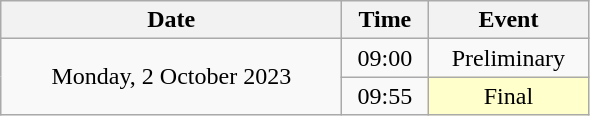<table class = "wikitable" style="text-align:center;">
<tr>
<th width=220>Date</th>
<th width=50>Time</th>
<th width=100>Event</th>
</tr>
<tr>
<td rowspan=2>Monday, 2 October 2023</td>
<td>09:00</td>
<td>Preliminary</td>
</tr>
<tr>
<td>09:55</td>
<td bgcolor=ffffcc>Final</td>
</tr>
</table>
